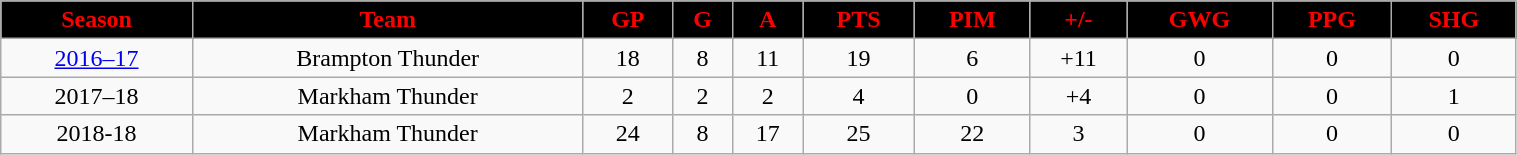<table class="wikitable" width="80%">
<tr align="center"  style="background:black;color:red;">
<td><strong>Season</strong></td>
<td><strong>Team</strong></td>
<td><strong>GP</strong></td>
<td><strong>G</strong></td>
<td><strong>A</strong></td>
<td><strong>PTS</strong></td>
<td><strong>PIM</strong></td>
<td><strong>+/-</strong></td>
<td><strong>GWG</strong></td>
<td><strong>PPG</strong></td>
<td><strong>SHG</strong></td>
</tr>
<tr align="center" bgcolor="">
<td><a href='#'>2016–17</a></td>
<td>Brampton Thunder</td>
<td>18</td>
<td>8</td>
<td>11</td>
<td>19</td>
<td>6</td>
<td>+11</td>
<td>0</td>
<td>0</td>
<td>0</td>
</tr>
<tr align="center" bgcolor="">
<td>2017–18</td>
<td>Markham Thunder</td>
<td>2</td>
<td>2</td>
<td>2</td>
<td>4</td>
<td>0</td>
<td>+4</td>
<td>0</td>
<td>0</td>
<td>1</td>
</tr>
<tr align="center" bgcolor="">
<td>2018-18</td>
<td>Markham Thunder</td>
<td>24</td>
<td>8</td>
<td>17</td>
<td>25</td>
<td>22</td>
<td>3</td>
<td>0</td>
<td>0</td>
<td>0</td>
</tr>
</table>
